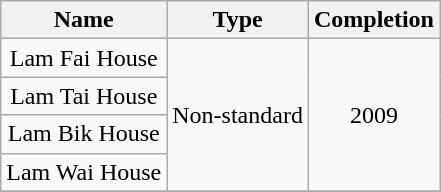<table class="wikitable" style="text-align: center">
<tr>
<th>Name</th>
<th>Type</th>
<th>Completion</th>
</tr>
<tr>
<td>Lam Fai House</td>
<td rowspan="4">Non-standard</td>
<td rowspan="4">2009</td>
</tr>
<tr>
<td>Lam Tai House</td>
</tr>
<tr>
<td>Lam Bik House</td>
</tr>
<tr>
<td>Lam Wai House</td>
</tr>
<tr>
</tr>
</table>
